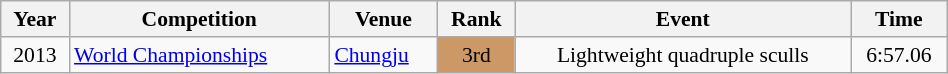<table class="wikitable" width=50% style="font-size:90%; text-align:center;">
<tr>
<th>Year</th>
<th>Competition</th>
<th>Venue</th>
<th>Rank</th>
<th>Event</th>
<th>Time</th>
</tr>
<tr>
<td>2013</td>
<td align=left><a href='#'>World Championships</a></td>
<td align=left> <a href='#'>Chungju</a></td>
<td bgcolor=cc9966>3rd</td>
<td>Lightweight quadruple sculls</td>
<td>6:57.06</td>
</tr>
</table>
